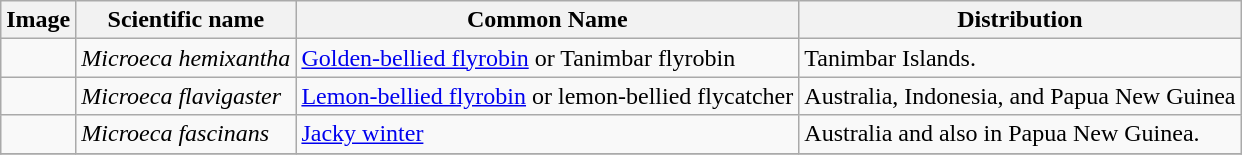<table class="wikitable">
<tr>
<th>Image</th>
<th>Scientific name</th>
<th>Common Name</th>
<th>Distribution</th>
</tr>
<tr>
<td></td>
<td><em>Microeca hemixantha</em></td>
<td><a href='#'>Golden-bellied flyrobin</a> or Tanimbar flyrobin</td>
<td>Tanimbar Islands.</td>
</tr>
<tr>
<td></td>
<td><em>Microeca flavigaster</em></td>
<td><a href='#'>Lemon-bellied flyrobin</a> or lemon-bellied flycatcher</td>
<td>Australia, Indonesia, and Papua New Guinea</td>
</tr>
<tr>
<td></td>
<td><em>Microeca fascinans</em></td>
<td><a href='#'>Jacky winter</a></td>
<td>Australia and also in Papua New Guinea.</td>
</tr>
<tr>
</tr>
</table>
